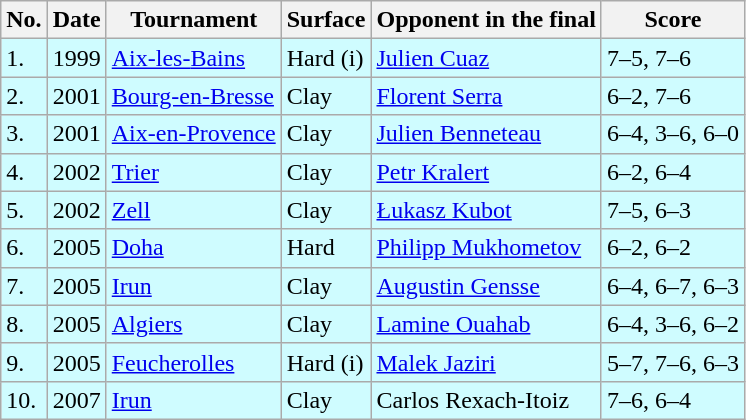<table class="wikitable">
<tr>
<th>No.</th>
<th>Date</th>
<th>Tournament</th>
<th>Surface</th>
<th>Opponent in the final</th>
<th>Score</th>
</tr>
<tr bgcolor="CFFCFF">
<td>1.</td>
<td>1999</td>
<td><a href='#'>Aix-les-<span>Bains</span></a></td>
<td>Hard (i)</td>
<td> <a href='#'>Julien Cuaz</a></td>
<td>7–5, 7–6</td>
</tr>
<tr bgcolor="CFFCFF">
<td>2.</td>
<td>2001</td>
<td><a href='#'>Bourg-en-Bresse</a></td>
<td>Clay</td>
<td> <a href='#'>Florent Serra</a></td>
<td>6–2, 7–6</td>
</tr>
<tr bgcolor="CFFCFF">
<td>3.</td>
<td>2001</td>
<td><a href='#'>Aix-en-Provence</a></td>
<td>Clay</td>
<td> <a href='#'>Julien Benneteau</a></td>
<td>6–4, 3–6, 6–0</td>
</tr>
<tr bgcolor="CFFCFF">
<td>4.</td>
<td>2002</td>
<td><a href='#'>Trier</a></td>
<td>Clay</td>
<td> <a href='#'>Petr Kralert</a></td>
<td>6–2, 6–4</td>
</tr>
<tr bgcolor="CFFCFF">
<td>5.</td>
<td>2002</td>
<td><a href='#'>Zell</a></td>
<td>Clay</td>
<td> <a href='#'>Łukasz Kubot</a></td>
<td>7–5, 6–3</td>
</tr>
<tr bgcolor="CFFCFF">
<td>6.</td>
<td>2005</td>
<td><a href='#'>Doha</a></td>
<td>Hard</td>
<td> <a href='#'>Philipp Mukhometov</a></td>
<td>6–2, 6–2</td>
</tr>
<tr bgcolor="CFFCFF">
<td>7.</td>
<td>2005</td>
<td><a href='#'>Irun</a></td>
<td>Clay</td>
<td> <a href='#'>Augustin Gensse</a></td>
<td>6–4, 6–7, 6–3</td>
</tr>
<tr bgcolor="CFFCFF">
<td>8.</td>
<td>2005</td>
<td><a href='#'>Algiers</a></td>
<td>Clay</td>
<td> <a href='#'>Lamine Ouahab</a></td>
<td>6–4, 3–6, 6–2</td>
</tr>
<tr bgcolor="CFFCFF">
<td>9.</td>
<td>2005</td>
<td><a href='#'>Feucherolles</a></td>
<td>Hard (i)</td>
<td> <a href='#'>Malek Jaziri</a></td>
<td>5–7, 7–6, 6–3</td>
</tr>
<tr bgcolor="CFFCFF">
<td>10.</td>
<td>2007</td>
<td><a href='#'>Irun</a></td>
<td>Clay</td>
<td> Carlos Rexach-Itoiz</td>
<td>7–6, 6–4</td>
</tr>
</table>
